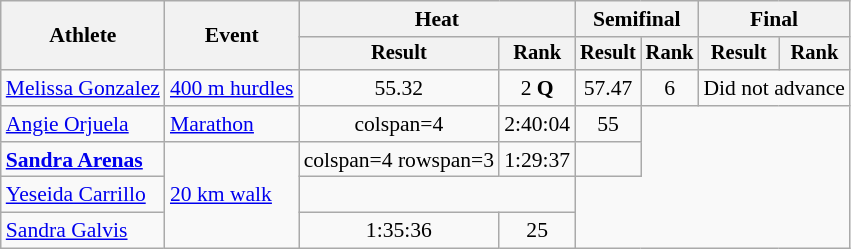<table class="wikitable" style="font-size:90%">
<tr>
<th rowspan="2">Athlete</th>
<th rowspan="2">Event</th>
<th colspan="2">Heat</th>
<th colspan="2">Semifinal</th>
<th colspan="2">Final</th>
</tr>
<tr style="font-size:95%">
<th>Result</th>
<th>Rank</th>
<th>Result</th>
<th>Rank</th>
<th>Result</th>
<th>Rank</th>
</tr>
<tr align=center>
<td align=left><a href='#'>Melissa Gonzalez</a></td>
<td align=left><a href='#'>400 m hurdles</a></td>
<td>55.32 <strong></strong></td>
<td>2 <strong>Q</strong></td>
<td>57.47</td>
<td>6</td>
<td colspan=2>Did not advance</td>
</tr>
<tr align=center>
<td align=left><a href='#'>Angie Orjuela</a></td>
<td align=left><a href='#'>Marathon</a></td>
<td>colspan=4 </td>
<td>2:40:04</td>
<td>55</td>
</tr>
<tr align=center>
<td align=left><strong><a href='#'>Sandra Arenas</a></strong></td>
<td align=left rowspan=3><a href='#'>20 km walk</a></td>
<td>colspan=4 rowspan=3 </td>
<td>1:29:37</td>
<td></td>
</tr>
<tr align=center>
<td align=left><a href='#'>Yeseida Carrillo</a></td>
<td colspan=2></td>
</tr>
<tr align=center>
<td align=left><a href='#'>Sandra Galvis</a></td>
<td>1:35:36</td>
<td>25</td>
</tr>
</table>
